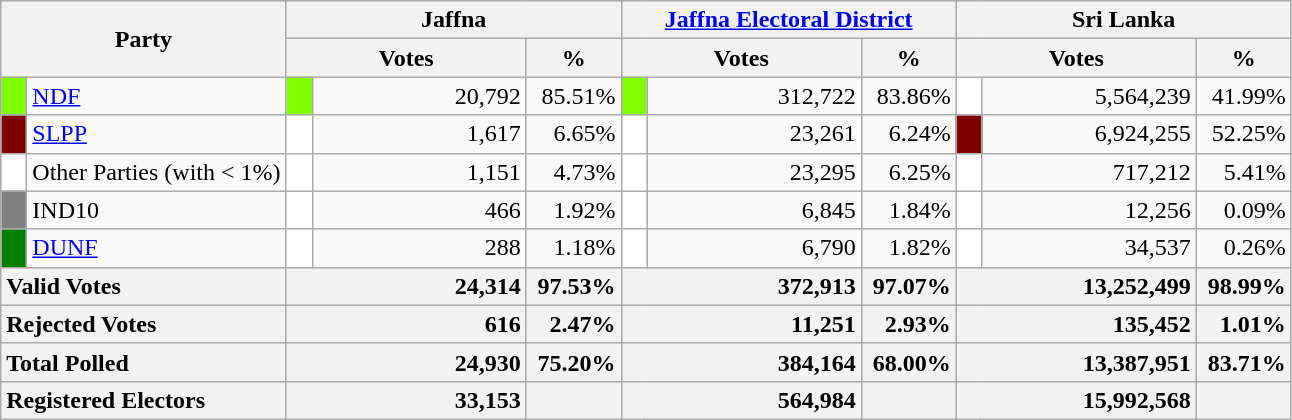<table class="wikitable">
<tr>
<th colspan="2" width="144px"rowspan="2">Party</th>
<th colspan="3" width="216px">Jaffna</th>
<th colspan="3" width="216px"><a href='#'>Jaffna Electoral District</a></th>
<th colspan="3" width="216px">Sri Lanka</th>
</tr>
<tr>
<th colspan="2" width="144px">Votes</th>
<th>%</th>
<th colspan="2" width="144px">Votes</th>
<th>%</th>
<th colspan="2" width="144px">Votes</th>
<th>%</th>
</tr>
<tr>
<td style="background-color:chartreuse;" width="10px"></td>
<td style="text-align:left;"><a href='#'>NDF</a></td>
<td style="background-color:chartreuse;" width="10px"></td>
<td style="text-align:right;">20,792</td>
<td style="text-align:right;">85.51%</td>
<td style="background-color:chartreuse;" width="10px"></td>
<td style="text-align:right;">312,722</td>
<td style="text-align:right;">83.86%</td>
<td style="background-color:white;" width="10px"></td>
<td style="text-align:right;">5,564,239</td>
<td style="text-align:right;">41.99%</td>
</tr>
<tr>
<td style="background-color:maroon;" width="10px"></td>
<td style="text-align:left;"><a href='#'>SLPP</a></td>
<td style="background-color:white;" width="10px"></td>
<td style="text-align:right;">1,617</td>
<td style="text-align:right;">6.65%</td>
<td style="background-color:white;" width="10px"></td>
<td style="text-align:right;">23,261</td>
<td style="text-align:right;">6.24%</td>
<td style="background-color:maroon;" width="10px"></td>
<td style="text-align:right;">6,924,255</td>
<td style="text-align:right;">52.25%</td>
</tr>
<tr>
<td style="background-color:white;" width="10px"></td>
<td style="text-align:left;">Other Parties (with < 1%)</td>
<td style="background-color:white;" width="10px"></td>
<td style="text-align:right;">1,151</td>
<td style="text-align:right;">4.73%</td>
<td style="background-color:white;" width="10px"></td>
<td style="text-align:right;">23,295</td>
<td style="text-align:right;">6.25%</td>
<td style="background-color:white;" width="10px"></td>
<td style="text-align:right;">717,212</td>
<td style="text-align:right;">5.41%</td>
</tr>
<tr>
<td style="background-color:grey;" width="10px"></td>
<td style="text-align:left;">IND10</td>
<td style="background-color:white;" width="10px"></td>
<td style="text-align:right;">466</td>
<td style="text-align:right;">1.92%</td>
<td style="background-color:white;" width="10px"></td>
<td style="text-align:right;">6,845</td>
<td style="text-align:right;">1.84%</td>
<td style="background-color:white;" width="10px"></td>
<td style="text-align:right;">12,256</td>
<td style="text-align:right;">0.09%</td>
</tr>
<tr>
<td style="background-color:green;" width="10px"></td>
<td style="text-align:left;"><a href='#'>DUNF</a></td>
<td style="background-color:white;" width="10px"></td>
<td style="text-align:right;">288</td>
<td style="text-align:right;">1.18%</td>
<td style="background-color:white;" width="10px"></td>
<td style="text-align:right;">6,790</td>
<td style="text-align:right;">1.82%</td>
<td style="background-color:white;" width="10px"></td>
<td style="text-align:right;">34,537</td>
<td style="text-align:right;">0.26%</td>
</tr>
<tr>
<th colspan="2" width="144px"style="text-align:left;">Valid Votes</th>
<th style="text-align:right;"colspan="2" width="144px">24,314</th>
<th style="text-align:right;">97.53%</th>
<th style="text-align:right;"colspan="2" width="144px">372,913</th>
<th style="text-align:right;">97.07%</th>
<th style="text-align:right;"colspan="2" width="144px">13,252,499</th>
<th style="text-align:right;">98.99%</th>
</tr>
<tr>
<th colspan="2" width="144px"style="text-align:left;">Rejected Votes</th>
<th style="text-align:right;"colspan="2" width="144px">616</th>
<th style="text-align:right;">2.47%</th>
<th style="text-align:right;"colspan="2" width="144px">11,251</th>
<th style="text-align:right;">2.93%</th>
<th style="text-align:right;"colspan="2" width="144px">135,452</th>
<th style="text-align:right;">1.01%</th>
</tr>
<tr>
<th colspan="2" width="144px"style="text-align:left;">Total Polled</th>
<th style="text-align:right;"colspan="2" width="144px">24,930</th>
<th style="text-align:right;">75.20%</th>
<th style="text-align:right;"colspan="2" width="144px">384,164</th>
<th style="text-align:right;">68.00%</th>
<th style="text-align:right;"colspan="2" width="144px">13,387,951</th>
<th style="text-align:right;">83.71%</th>
</tr>
<tr>
<th colspan="2" width="144px"style="text-align:left;">Registered Electors</th>
<th style="text-align:right;"colspan="2" width="144px">33,153</th>
<th></th>
<th style="text-align:right;"colspan="2" width="144px">564,984</th>
<th></th>
<th style="text-align:right;"colspan="2" width="144px">15,992,568</th>
<th></th>
</tr>
</table>
